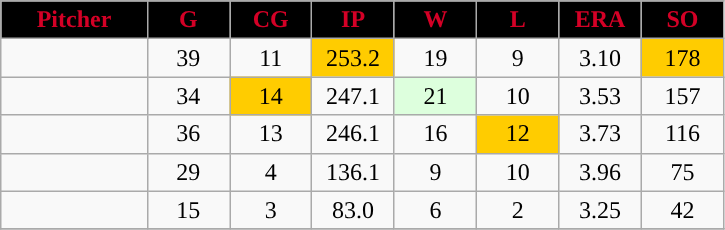<table class="wikitable sortable">
<tr>
<th style="background:black;color:#d40026;" width="16%">Pitcher</th>
<th style="background:black;color:#d40026;" width="9%">G</th>
<th style="background:black;color:#d40026;" width="9%">CG</th>
<th style="background:black;color:#d40026;" width="9%">IP</th>
<th style="background:black;color:#d40026;" width="9%">W</th>
<th style="background:black;color:#d40026;" width="9%">L</th>
<th style="background:black;color:#d40026;" width="9%">ERA</th>
<th style="background:black;color:#d40026;" width="9%">SO</th>
</tr>
<tr align="center">
<td></td>
<td>39</td>
<td>11</td>
<td style="background:#fc0;">253.2</td>
<td>19</td>
<td>9</td>
<td>3.10</td>
<td style="background:#fc0;">178</td>
</tr>
<tr align=center>
<td></td>
<td>34</td>
<td style="background:#fc0;">14</td>
<td>247.1</td>
<td style="background:#DDFFDD;">21</td>
<td>10</td>
<td>3.53</td>
<td>157</td>
</tr>
<tr align="center">
<td></td>
<td>36</td>
<td>13</td>
<td>246.1</td>
<td>16</td>
<td style="background:#fc0;">12</td>
<td>3.73</td>
<td>116</td>
</tr>
<tr align="center">
<td></td>
<td>29</td>
<td>4</td>
<td>136.1</td>
<td>9</td>
<td>10</td>
<td>3.96</td>
<td>75</td>
</tr>
<tr align="center">
<td></td>
<td>15</td>
<td>3</td>
<td>83.0</td>
<td>6</td>
<td>2</td>
<td>3.25</td>
<td>42</td>
</tr>
<tr align="center">
</tr>
</table>
